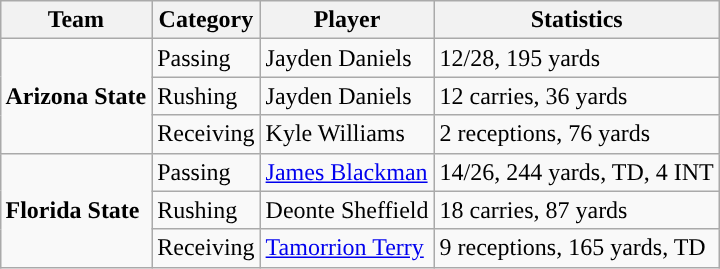<table class="wikitable" style="float: right;">
<tr>
<th>Team</th>
<th>Category</th>
<th>Player</th>
<th>Statistics</th>
</tr>
<tr>
<td rowspan=3><strong>Arizona State</strong></td>
<td>Passing</td>
<td>Jayden Daniels</td>
<td>12/28, 195 yards</td>
</tr>
<tr>
<td>Rushing</td>
<td>Jayden Daniels</td>
<td>12 carries, 36 yards</td>
</tr>
<tr>
<td>Receiving</td>
<td>Kyle Williams</td>
<td>2 receptions, 76 yards</td>
</tr>
<tr>
<td rowspan=3><strong>Florida State</strong></td>
<td>Passing</td>
<td><a href='#'>James Blackman</a></td>
<td>14/26, 244 yards, TD, 4 INT</td>
</tr>
<tr>
<td>Rushing</td>
<td>Deonte Sheffield</td>
<td>18 carries, 87 yards</td>
</tr>
<tr>
<td>Receiving</td>
<td><a href='#'>Tamorrion Terry</a></td>
<td>9 receptions, 165 yards, TD</td>
</tr>
</table>
